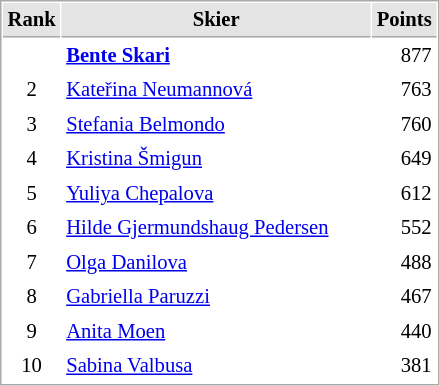<table cellspacing="1" cellpadding="3" style="border:1px solid #AAAAAA;font-size:86%">
<tr style="background-color: #E4E4E4;">
<th style="border-bottom:1px solid #AAAAAA" width=10>Rank</th>
<th style="border-bottom:1px solid #AAAAAA" width=200>Skier</th>
<th style="border-bottom:1px solid #AAAAAA" width=20 align=right>Points</th>
</tr>
<tr>
<td align=center><strong><span>  </span></strong></td>
<td> <strong><a href='#'>Bente Skari</a></strong></td>
<td align=right>877</td>
</tr>
<tr>
<td align=center>2</td>
<td> <a href='#'>Kateřina Neumannová</a></td>
<td align=right>763</td>
</tr>
<tr>
<td align=center>3</td>
<td> <a href='#'>Stefania Belmondo</a></td>
<td align=right>760</td>
</tr>
<tr>
<td align=center>4</td>
<td> <a href='#'>Kristina Šmigun</a></td>
<td align=right>649</td>
</tr>
<tr>
<td align=center>5</td>
<td> <a href='#'>Yuliya Chepalova</a></td>
<td align=right>612</td>
</tr>
<tr>
<td align=center>6</td>
<td> <a href='#'>Hilde Gjermundshaug Pedersen</a></td>
<td align=right>552</td>
</tr>
<tr>
<td align=center>7</td>
<td> <a href='#'>Olga Danilova</a></td>
<td align=right>488</td>
</tr>
<tr>
<td align=center>8</td>
<td> <a href='#'>Gabriella Paruzzi</a></td>
<td align=right>467</td>
</tr>
<tr>
<td align=center>9</td>
<td> <a href='#'>Anita Moen</a></td>
<td align=right>440</td>
</tr>
<tr>
<td align=center>10</td>
<td> <a href='#'>Sabina Valbusa</a></td>
<td align=right>381</td>
</tr>
</table>
